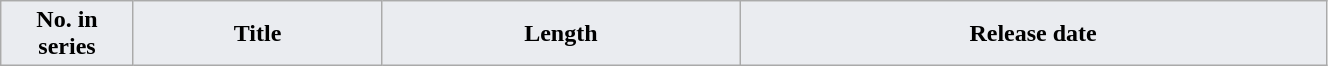<table class="wikitable plainrowheaders mw-collapsible mw-collapsed" style="width:70%; margin:1; background:#fff;">
<tr>
<th style="background:#eaecf0; width:10%;">No. in series</th>
<th style="background:#eaecf0; color: width:32%;">Title</th>
<th style="background:#eaecf0; color: width:10%;">Length</th>
<th style="background:#eaecf0; color: width:18%;">Release date<br>



















































































































































































































































</th>
</tr>
</table>
